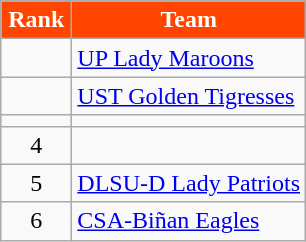<table class="wikitable" style="text-align: center;">
<tr>
<th width=40 style="background:#FF4500; color:#FFFFFF;">Rank</th>
<th style="background:#FF4500; color:#FFFFFF;">Team</th>
</tr>
<tr>
<td></td>
<td style="text-align:left;"> <a href='#'>UP Lady Maroons</a></td>
</tr>
<tr>
<td></td>
<td style="text-align:left;"> <a href='#'>UST Golden Tigresses</a></td>
</tr>
<tr>
<td></td>
<td style="text-align:left;"></td>
</tr>
<tr>
<td>4</td>
<td style="text-align:left;"></td>
</tr>
<tr>
<td>5</td>
<td style="text-align:left;"> <a href='#'>DLSU-D Lady Patriots</a></td>
</tr>
<tr>
<td>6</td>
<td style="text-align:left;"> <a href='#'>CSA-Biñan Eagles</a></td>
</tr>
</table>
